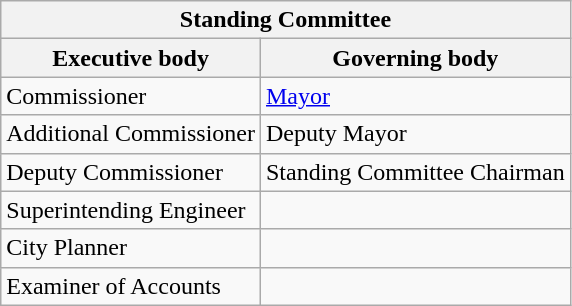<table class="wikitable">
<tr>
<th colspan="2">Standing Committee</th>
</tr>
<tr>
<th>Executive body</th>
<th>Governing body</th>
</tr>
<tr>
<td>Commissioner</td>
<td><a href='#'>Mayor</a></td>
</tr>
<tr>
<td>Additional Commissioner</td>
<td>Deputy Mayor</td>
</tr>
<tr>
<td>Deputy Commissioner</td>
<td>Standing Committee Chairman</td>
</tr>
<tr>
<td>Superintending Engineer</td>
<td></td>
</tr>
<tr>
<td>City Planner</td>
<td></td>
</tr>
<tr>
<td>Examiner of Accounts</td>
<td></td>
</tr>
</table>
